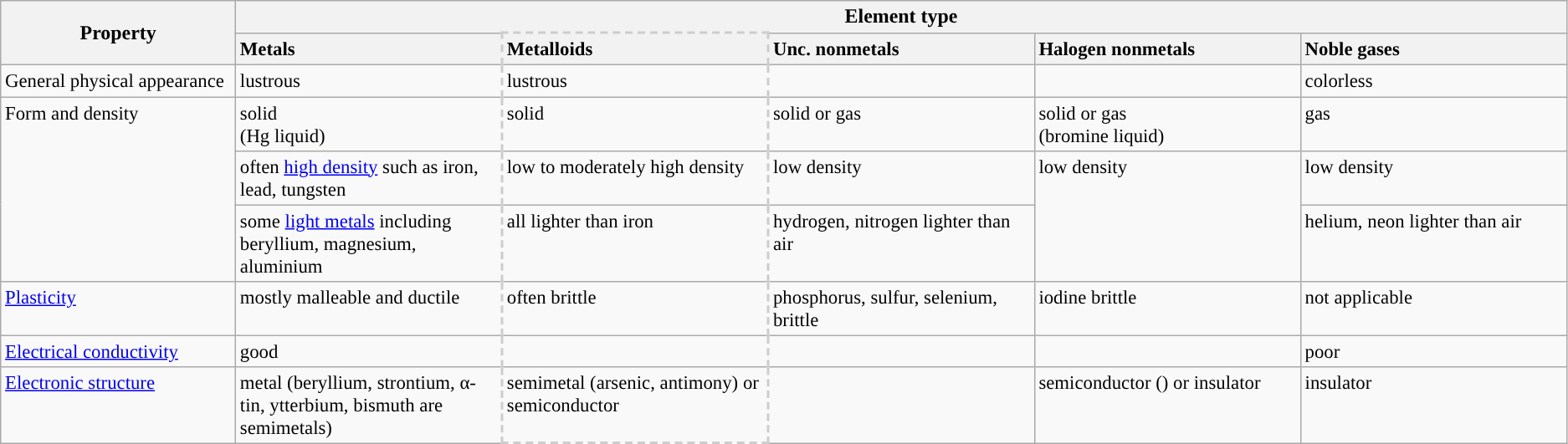<table class="wikitable" style="font-size:95%">
<tr>
<th rowspan="2" style="horizontal=align:center; font-size:105%"">Property</th>
<th colspan="5" style="horizontal=align:center; font-size:105%"">Element type</th>
</tr>
<tr>
<th scope="col" style="width:17%; text-align:left">Metals</th>
<th scope="col" style="width:17%; border-right:2px dashed #CDCDCD; border-left:2px dashed #CDCDCD; border-top:2px dashed #CDCDCD; text-align:left">Metalloids</th>
<th scope="col" style="width:17%; text-align:left">Unc. nonmetals</th>
<th scope="col" style="width:17%; text-align:left">Halogen nonmetals</th>
<th scope="col" style="width:17%; text-align:left">Noble gases</th>
</tr>
<tr style="vertical-align:top">
<td scope="row">General physical appearance</td>
<td>lustrous</td>
<td style="border-right:2px dashed #CDCDCD; border-left:2px dashed #CDCDCD">lustrous</td>
<td></td>
<td></td>
<td>colorless</td>
</tr>
<tr style="vertical-align:top">
<td scope="row" rowspan=3>Form and density</td>
<td>solid <br>(Hg liquid)</td>
<td style="border-right:2px dashed #CDCDCD; border-left:2px dashed #CDCDCD">solid</td>
<td>solid or gas</td>
<td>solid or gas <br>(bromine liquid)</td>
<td>gas</td>
</tr>
<tr style="vertical-align:top">
<td>often <a href='#'>high density</a> such as iron, lead, tungsten</td>
<td style="border-right:2px dashed #CDCDCD; border-left:2px dashed #CDCDCD">low to moderately high density</td>
<td>low density</td>
<td rowspan=2>low density</td>
<td>low density</td>
</tr>
<tr style="vertical-align:top">
<td>some <a href='#'>light metals</a> including beryllium, magnesium, aluminium</td>
<td style="border-right:2px dashed #CDCDCD; border-left:2px dashed #CDCDCD">all lighter than iron</td>
<td>hydrogen, nitrogen lighter than air</td>
<td>helium, neon lighter than air</td>
</tr>
<tr style="vertical-align:top">
<td scope="row"><a href='#'>Plasticity</a></td>
<td>mostly malleable and ductile</td>
<td style="border-right:2px dashed #CDCDCD; border-left:2px dashed #CDCDCD">often brittle</td>
<td>phosphorus, sulfur, selenium, brittle</td>
<td>iodine brittle</td>
<td>not applicable</td>
</tr>
<tr style="vertical-align:top">
<td scope="row"><a href='#'>Electrical conductivity</a></td>
<td>good</td>
<td style="border-right:2px dashed #CDCDCD; border-left:2px dashed #CDCDCD"></td>
<td></td>
<td></td>
<td>poor</td>
</tr>
<tr style="vertical-align:top">
<td scope="row"><a href='#'>Electronic structure</a></td>
<td>metal (beryllium, strontium, α-tin, ytterbium, bismuth are semimetals)</td>
<td style="border-right:2px dashed #CDCDCD; border-left:2px dashed #CDCDCD; border-bottom:2px dashed #CDCDCD">semimetal (arsenic, antimony) or semiconductor</td>
<td></td>
<td>semiconductor () or insulator</td>
<td>insulator</td>
</tr>
</table>
